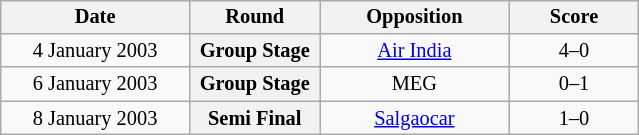<table class="wikitable plainrowheaders" style="text-align:center;margin-left:1em;float:right; font-size:85%;">
<tr>
<th scope=col width="120">Date</th>
<th scope=col width="80">Round</th>
<th scope=col width="120">Opposition</th>
<th scope=col width="80">Score</th>
</tr>
<tr>
<td>4 January 2003</td>
<th scope=row style="text-align:center">Group Stage</th>
<td><a href='#'>Air India</a></td>
<td>4–0</td>
</tr>
<tr>
<td>6 January 2003</td>
<th scope=row style="text-align:center">Group Stage</th>
<td>MEG</td>
<td>0–1</td>
</tr>
<tr>
<td>8 January 2003</td>
<th scope=row style="text-align:center">Semi Final</th>
<td><a href='#'>Salgaocar</a></td>
<td>1–0</td>
</tr>
</table>
